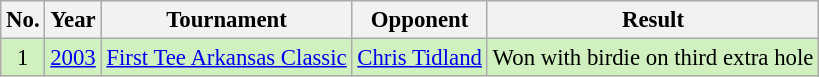<table class="wikitable" style="font-size:95%;">
<tr>
<th>No.</th>
<th>Year</th>
<th>Tournament</th>
<th>Opponent</th>
<th>Result</th>
</tr>
<tr style="background:#D0F0C0;">
<td align=center>1</td>
<td><a href='#'>2003</a></td>
<td><a href='#'>First Tee Arkansas Classic</a></td>
<td> <a href='#'>Chris Tidland</a></td>
<td>Won with birdie on third extra hole</td>
</tr>
</table>
